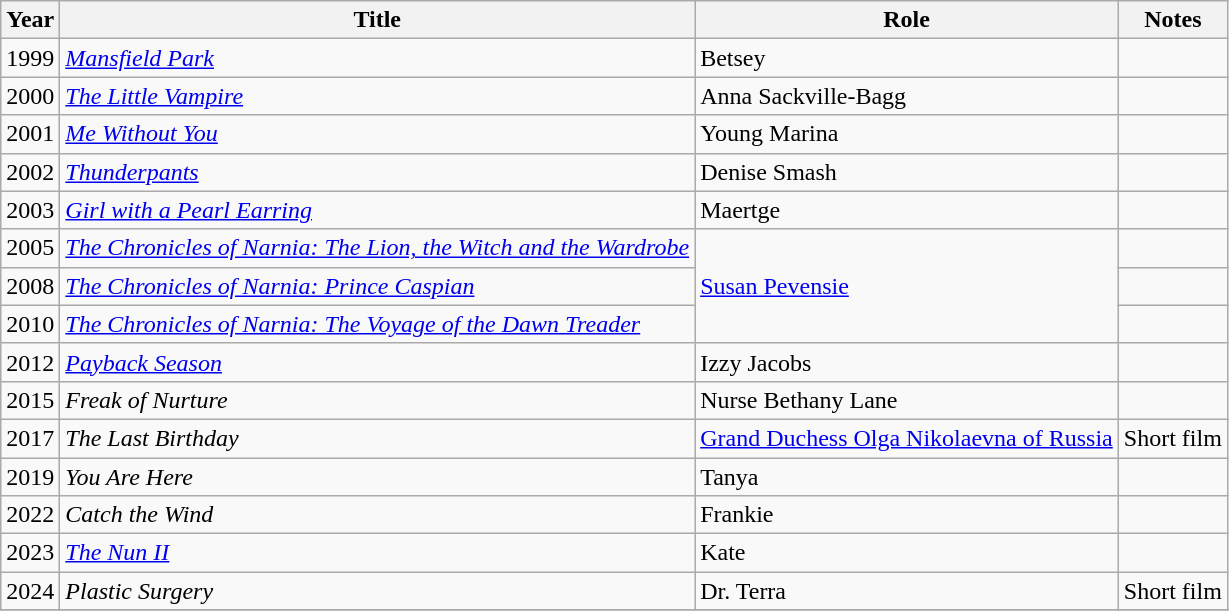<table class="wikitable">
<tr>
<th>Year</th>
<th>Title</th>
<th>Role</th>
<th>Notes</th>
</tr>
<tr>
<td>1999</td>
<td><em><a href='#'>Mansfield Park</a></em></td>
<td>Betsey</td>
<td></td>
</tr>
<tr>
<td>2000</td>
<td><em><a href='#'>The Little Vampire</a></em></td>
<td>Anna Sackville-Bagg</td>
<td></td>
</tr>
<tr>
<td>2001</td>
<td><em><a href='#'>Me Without You</a></em></td>
<td>Young Marina</td>
<td></td>
</tr>
<tr>
<td>2002</td>
<td><em><a href='#'>Thunderpants</a></em></td>
<td>Denise Smash</td>
<td></td>
</tr>
<tr>
<td>2003</td>
<td><em><a href='#'>Girl with a Pearl Earring</a></em></td>
<td>Maertge</td>
<td></td>
</tr>
<tr>
<td>2005</td>
<td><em><a href='#'>The Chronicles of Narnia: The Lion, the Witch and the Wardrobe</a></em></td>
<td rowspan="3"><a href='#'>Susan Pevensie</a></td>
<td></td>
</tr>
<tr>
<td>2008</td>
<td><em><a href='#'>The Chronicles of Narnia: Prince Caspian</a></em></td>
<td></td>
</tr>
<tr>
<td>2010</td>
<td><em><a href='#'>The Chronicles of Narnia: The Voyage of the Dawn Treader</a></em></td>
<td></td>
</tr>
<tr>
<td>2012</td>
<td><em><a href='#'>Payback Season</a></em></td>
<td>Izzy Jacobs</td>
<td></td>
</tr>
<tr>
<td>2015</td>
<td><em>Freak of Nurture</em></td>
<td>Nurse Bethany Lane</td>
<td></td>
</tr>
<tr>
<td>2017</td>
<td><em>The Last Birthday</em></td>
<td><a href='#'>Grand Duchess Olga Nikolaevna of Russia</a></td>
<td>Short film</td>
</tr>
<tr>
<td>2019</td>
<td><em>You Are Here</em></td>
<td>Tanya</td>
<td></td>
</tr>
<tr>
<td>2022</td>
<td><em>Catch the Wind</em></td>
<td>Frankie</td>
<td></td>
</tr>
<tr>
<td>2023</td>
<td><em><a href='#'>The Nun II</a></em></td>
<td>Kate</td>
<td></td>
</tr>
<tr>
<td>2024</td>
<td><em>Plastic Surgery</em></td>
<td>Dr. Terra</td>
<td>Short film</td>
</tr>
<tr>
</tr>
</table>
